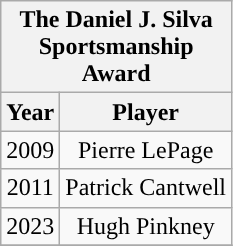<table class="wikitable" style="display: inline-table; margin-right: 20px; text-align:center">
<tr>
<th scope="col" colspan="2" style="width: 145px;">The Daniel J. Silva Sportsmanship Award</th>
</tr>
<tr>
<th scope="col">Year</th>
<th scope="col">Player</th>
</tr>
<tr>
<td>2009</td>
<td>Pierre LePage</td>
</tr>
<tr>
<td>2011</td>
<td>Patrick Cantwell</td>
</tr>
<tr>
<td>2023</td>
<td>Hugh Pinkney</td>
</tr>
<tr>
</tr>
</table>
